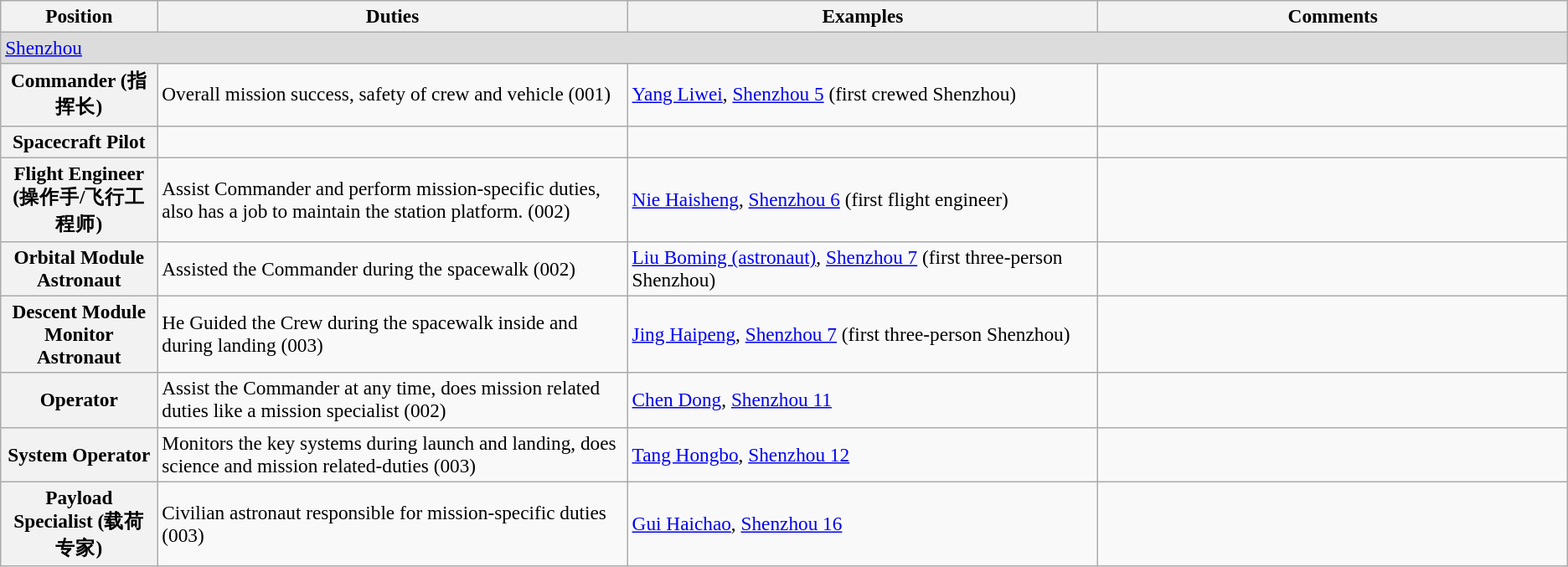<table class="wikitable" style="font-size:97%;">
<tr>
<th style="width:10%;">Position</th>
<th style="width:30%;">Duties</th>
<th style="width:30%;">Examples</th>
<th style="width:30%;">Comments</th>
</tr>
<tr>
<td colspan="4" style="background:Gainsboro;"><a href='#'>Shenzhou</a></td>
</tr>
<tr>
<th>Commander (指挥长)</th>
<td>Overall mission success, safety of crew and vehicle (001)</td>
<td><a href='#'>Yang Liwei</a>, <a href='#'>Shenzhou 5</a> (first crewed Shenzhou)</td>
<td></td>
</tr>
<tr>
<th>Spacecraft Pilot</th>
<td></td>
<td></td>
<td></td>
</tr>
<tr>
<th>Flight Engineer (操作手/飞行工程师)</th>
<td>Assist Commander and perform mission-specific duties, also has a job to maintain the station platform. (002)</td>
<td><a href='#'>Nie Haisheng</a>, <a href='#'>Shenzhou 6</a> (first  flight engineer)</td>
<td></td>
</tr>
<tr>
<th>Orbital Module Astronaut</th>
<td>Assisted the Commander during the spacewalk (002)</td>
<td><a href='#'>Liu Boming (astronaut)</a>, <a href='#'>Shenzhou 7</a> (first three-person Shenzhou)</td>
<td></td>
</tr>
<tr>
<th>Descent Module Monitor Astronaut</th>
<td>He Guided the Crew during the spacewalk inside and during landing (003)</td>
<td><a href='#'>Jing Haipeng</a>, <a href='#'>Shenzhou 7</a> (first three-person Shenzhou)</td>
<td></td>
</tr>
<tr>
<th>Operator</th>
<td>Assist the Commander at any time, does mission related duties like a mission specialist (002)</td>
<td><a href='#'>Chen Dong</a>, <a href='#'>Shenzhou 11</a></td>
<td></td>
</tr>
<tr>
<th>System Operator</th>
<td>Monitors the key systems during launch and landing, does science and mission related-duties (003)</td>
<td><a href='#'>Tang Hongbo</a>, <a href='#'>Shenzhou 12</a></td>
<td></td>
</tr>
<tr>
<th>Payload Specialist (载荷专家)</th>
<td>Civilian astronaut responsible for mission-specific duties (003)</td>
<td><a href='#'>Gui Haichao</a>, <a href='#'>Shenzhou 16</a></td>
<td></td>
</tr>
</table>
